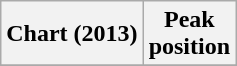<table class="wikitable sortable">
<tr>
<th>Chart (2013)</th>
<th>Peak<br>position</th>
</tr>
<tr>
</tr>
</table>
